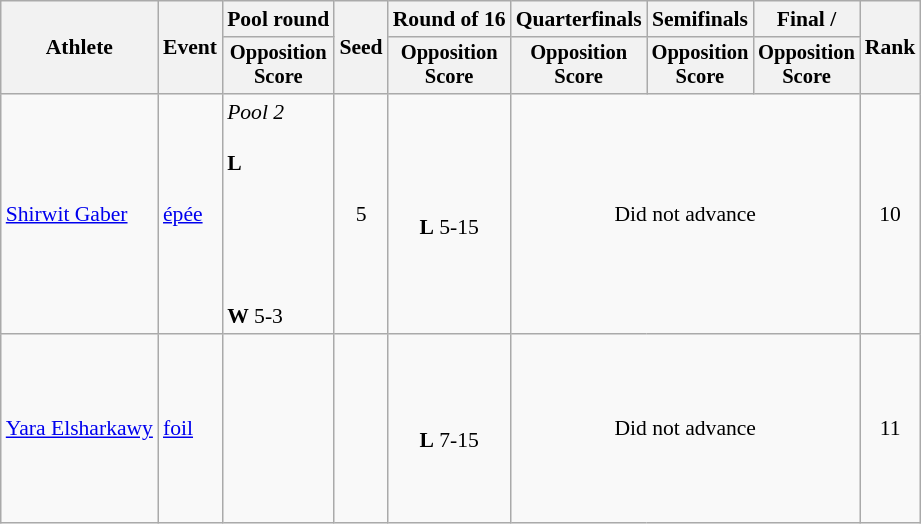<table class=wikitable style="font-size:90%">
<tr>
<th rowspan="2">Athlete</th>
<th rowspan="2">Event</th>
<th>Pool round</th>
<th rowspan="2">Seed</th>
<th>Round of 16</th>
<th>Quarterfinals</th>
<th>Semifinals</th>
<th>Final / </th>
<th rowspan=2>Rank</th>
</tr>
<tr style="font-size:95%">
<th>Opposition<br>Score</th>
<th>Opposition<br>Score</th>
<th>Opposition<br>Score</th>
<th>Opposition<br>Score</th>
<th>Opposition<br>Score</th>
</tr>
<tr align=center>
<td align=left><a href='#'>Shirwit Gaber</a></td>
<td align=left><a href='#'>épée</a></td>
<td align=left><em>Pool 2</em><br><br><strong>L</strong> <br><br>
<br><br><br><br><strong>W</strong> 5-3</td>
<td>5</td>
<td><br><strong>L</strong> 5-15</td>
<td colspan=3>Did not advance</td>
<td>10</td>
</tr>
<tr align=center>
<td align=left><a href='#'>Yara Elsharkawy</a></td>
<td align=left><a href='#'>foil</a></td>
<td align=left><br><br><br><br><br><br><br></td>
<td></td>
<td><br><strong>L</strong> 7-15</td>
<td colspan=3>Did not advance</td>
<td>11</td>
</tr>
</table>
